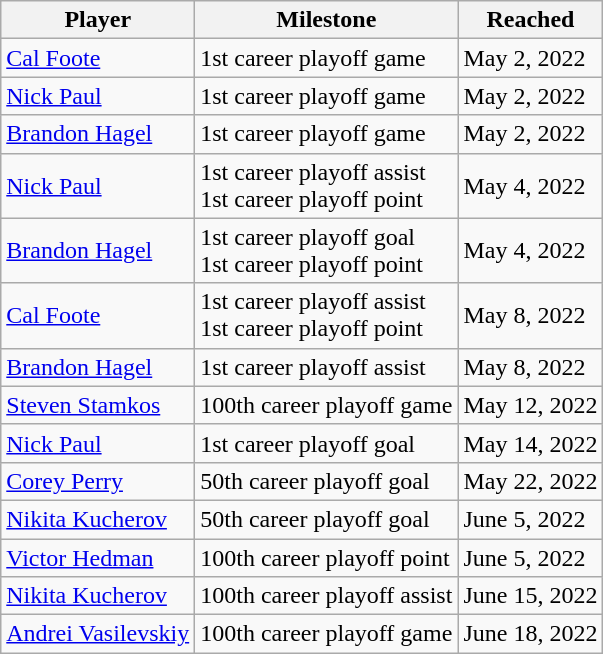<table class="wikitable sortable">
<tr align=center>
<th>Player</th>
<th>Milestone</th>
<th data-sort-type="date">Reached</th>
</tr>
<tr>
<td><a href='#'>Cal Foote</a></td>
<td>1st career playoff game</td>
<td>May 2, 2022</td>
</tr>
<tr>
<td><a href='#'>Nick Paul</a></td>
<td>1st career playoff game</td>
<td>May 2, 2022</td>
</tr>
<tr>
<td><a href='#'>Brandon Hagel</a></td>
<td>1st career playoff game</td>
<td>May 2, 2022</td>
</tr>
<tr>
<td><a href='#'>Nick Paul</a></td>
<td>1st career playoff assist<br>1st career playoff point</td>
<td>May 4, 2022</td>
</tr>
<tr>
<td><a href='#'>Brandon Hagel</a></td>
<td>1st career playoff goal<br>1st career playoff point</td>
<td>May 4, 2022</td>
</tr>
<tr>
<td><a href='#'>Cal Foote</a></td>
<td>1st career playoff assist<br>1st career playoff point</td>
<td>May 8, 2022</td>
</tr>
<tr>
<td><a href='#'>Brandon Hagel</a></td>
<td>1st career playoff assist</td>
<td>May 8, 2022</td>
</tr>
<tr>
<td><a href='#'>Steven Stamkos</a></td>
<td>100th career playoff game</td>
<td>May 12, 2022</td>
</tr>
<tr>
<td><a href='#'>Nick Paul</a></td>
<td>1st career playoff goal</td>
<td>May 14, 2022</td>
</tr>
<tr>
<td><a href='#'>Corey Perry</a></td>
<td>50th career playoff goal</td>
<td>May 22, 2022</td>
</tr>
<tr>
<td><a href='#'>Nikita Kucherov</a></td>
<td>50th career playoff goal</td>
<td>June 5, 2022</td>
</tr>
<tr>
<td><a href='#'>Victor Hedman</a></td>
<td>100th career playoff point</td>
<td>June 5, 2022</td>
</tr>
<tr>
<td><a href='#'>Nikita Kucherov</a></td>
<td>100th career playoff assist</td>
<td>June 15, 2022</td>
</tr>
<tr>
<td><a href='#'>Andrei Vasilevskiy</a></td>
<td>100th career playoff game</td>
<td>June 18, 2022</td>
</tr>
</table>
